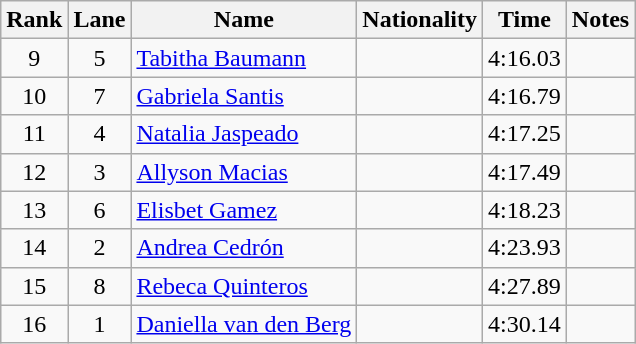<table class="wikitable sortable" style="text-align:center">
<tr>
<th>Rank</th>
<th>Lane</th>
<th>Name</th>
<th>Nationality</th>
<th>Time</th>
<th>Notes</th>
</tr>
<tr>
<td>9</td>
<td>5</td>
<td align=left><a href='#'>Tabitha Baumann</a></td>
<td align=left></td>
<td>4:16.03</td>
<td></td>
</tr>
<tr>
<td>10</td>
<td>7</td>
<td align=left><a href='#'>Gabriela Santis</a></td>
<td align=left></td>
<td>4:16.79</td>
<td></td>
</tr>
<tr>
<td>11</td>
<td>4</td>
<td align=left><a href='#'>Natalia Jaspeado</a></td>
<td align=left></td>
<td>4:17.25</td>
<td></td>
</tr>
<tr>
<td>12</td>
<td>3</td>
<td align=left><a href='#'>Allyson Macias</a></td>
<td align=left></td>
<td>4:17.49</td>
<td></td>
</tr>
<tr>
<td>13</td>
<td>6</td>
<td align=left><a href='#'>Elisbet Gamez</a></td>
<td align=left></td>
<td>4:18.23</td>
<td></td>
</tr>
<tr>
<td>14</td>
<td>2</td>
<td align=left><a href='#'>Andrea Cedrón</a></td>
<td align=left></td>
<td>4:23.93</td>
<td></td>
</tr>
<tr>
<td>15</td>
<td>8</td>
<td align=left><a href='#'>Rebeca Quinteros</a></td>
<td align=left></td>
<td>4:27.89</td>
<td></td>
</tr>
<tr>
<td>16</td>
<td>1</td>
<td align=left><a href='#'>Daniella van den Berg</a></td>
<td align=left></td>
<td>4:30.14</td>
<td></td>
</tr>
</table>
